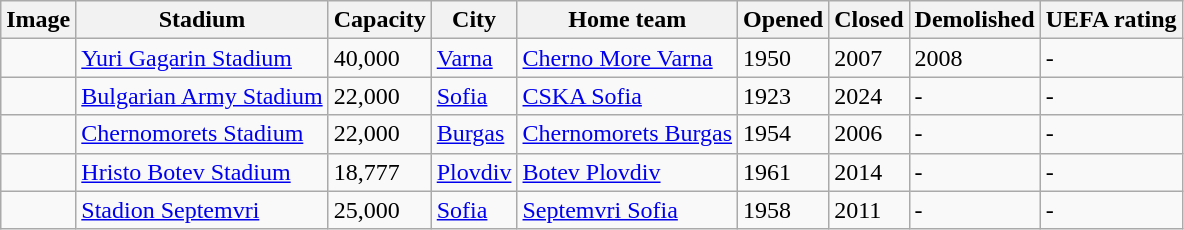<table class="wikitable sortable">
<tr>
<th>Image</th>
<th>Stadium</th>
<th>Capacity</th>
<th>City</th>
<th>Home team</th>
<th>Opened</th>
<th>Closed</th>
<th>Demolished</th>
<th>UEFA rating</th>
</tr>
<tr>
<td></td>
<td><a href='#'>Yuri Gagarin Stadium</a></td>
<td>40,000</td>
<td><a href='#'>Varna</a></td>
<td><a href='#'>Cherno More Varna</a></td>
<td>1950</td>
<td>2007</td>
<td>2008</td>
<td>-</td>
</tr>
<tr>
<td></td>
<td><a href='#'>Bulgarian Army Stadium</a></td>
<td>22,000</td>
<td><a href='#'>Sofia</a></td>
<td><a href='#'>CSKA Sofia</a></td>
<td>1923</td>
<td>2024</td>
<td>-</td>
<td>-</td>
</tr>
<tr>
<td></td>
<td><a href='#'>Chernomorets Stadium</a></td>
<td>22,000</td>
<td><a href='#'>Burgas</a></td>
<td><a href='#'>Chernomorets Burgas</a></td>
<td>1954</td>
<td>2006</td>
<td>-</td>
<td>-</td>
</tr>
<tr>
<td></td>
<td><a href='#'>Hristo Botev Stadium</a></td>
<td>18,777</td>
<td><a href='#'>Plovdiv</a></td>
<td><a href='#'>Botev Plovdiv</a></td>
<td>1961</td>
<td>2014</td>
<td>-</td>
<td>-</td>
</tr>
<tr>
<td></td>
<td><a href='#'>Stadion Septemvri</a></td>
<td>25,000</td>
<td><a href='#'>Sofia</a></td>
<td><a href='#'>Septemvri Sofia</a></td>
<td>1958</td>
<td>2011</td>
<td>-</td>
<td>-</td>
</tr>
</table>
